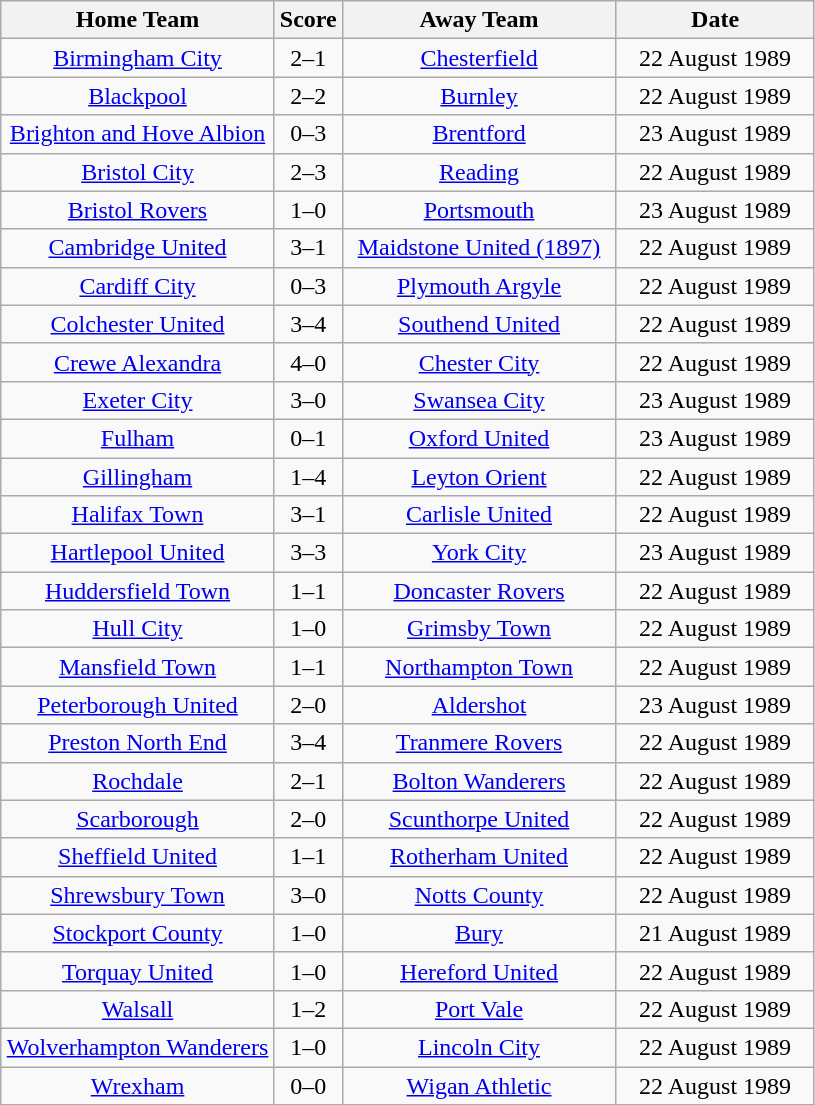<table class="wikitable" style="text-align:center;">
<tr>
<th width=175>Home Team</th>
<th width=20>Score</th>
<th width=175>Away Team</th>
<th width=125>Date</th>
</tr>
<tr>
<td><a href='#'>Birmingham City</a></td>
<td>2–1</td>
<td><a href='#'>Chesterfield</a></td>
<td>22 August 1989</td>
</tr>
<tr>
<td><a href='#'>Blackpool</a></td>
<td>2–2</td>
<td><a href='#'>Burnley</a></td>
<td>22 August 1989</td>
</tr>
<tr>
<td><a href='#'>Brighton and Hove Albion</a></td>
<td>0–3</td>
<td><a href='#'>Brentford</a></td>
<td>23 August 1989</td>
</tr>
<tr>
<td><a href='#'>Bristol City</a></td>
<td>2–3</td>
<td><a href='#'>Reading</a></td>
<td>22 August 1989</td>
</tr>
<tr>
<td><a href='#'>Bristol Rovers</a></td>
<td>1–0</td>
<td><a href='#'>Portsmouth</a></td>
<td>23 August 1989</td>
</tr>
<tr>
<td><a href='#'>Cambridge United</a></td>
<td>3–1</td>
<td><a href='#'>Maidstone United (1897)</a></td>
<td>22 August 1989</td>
</tr>
<tr>
<td><a href='#'>Cardiff City</a></td>
<td>0–3</td>
<td><a href='#'>Plymouth Argyle</a></td>
<td>22 August 1989</td>
</tr>
<tr>
<td><a href='#'>Colchester United</a></td>
<td>3–4</td>
<td><a href='#'>Southend United</a></td>
<td>22 August 1989</td>
</tr>
<tr>
<td><a href='#'>Crewe Alexandra</a></td>
<td>4–0</td>
<td><a href='#'>Chester City</a></td>
<td>22 August 1989</td>
</tr>
<tr>
<td><a href='#'>Exeter City</a></td>
<td>3–0</td>
<td><a href='#'>Swansea City</a></td>
<td>23 August 1989</td>
</tr>
<tr>
<td><a href='#'>Fulham</a></td>
<td>0–1</td>
<td><a href='#'>Oxford United</a></td>
<td>23 August 1989</td>
</tr>
<tr>
<td><a href='#'>Gillingham</a></td>
<td>1–4</td>
<td><a href='#'>Leyton Orient</a></td>
<td>22 August 1989</td>
</tr>
<tr>
<td><a href='#'>Halifax Town</a></td>
<td>3–1</td>
<td><a href='#'>Carlisle United</a></td>
<td>22 August 1989</td>
</tr>
<tr>
<td><a href='#'>Hartlepool United</a></td>
<td>3–3</td>
<td><a href='#'>York City</a></td>
<td>23 August 1989</td>
</tr>
<tr>
<td><a href='#'>Huddersfield Town</a></td>
<td>1–1</td>
<td><a href='#'>Doncaster Rovers</a></td>
<td>22 August 1989</td>
</tr>
<tr>
<td><a href='#'>Hull City</a></td>
<td>1–0</td>
<td><a href='#'>Grimsby Town</a></td>
<td>22 August 1989</td>
</tr>
<tr>
<td><a href='#'>Mansfield Town</a></td>
<td>1–1</td>
<td><a href='#'>Northampton Town</a></td>
<td>22 August 1989</td>
</tr>
<tr>
<td><a href='#'>Peterborough United</a></td>
<td>2–0</td>
<td><a href='#'>Aldershot</a></td>
<td>23 August 1989</td>
</tr>
<tr>
<td><a href='#'>Preston North End</a></td>
<td>3–4</td>
<td><a href='#'>Tranmere Rovers</a></td>
<td>22 August 1989</td>
</tr>
<tr>
<td><a href='#'>Rochdale</a></td>
<td>2–1</td>
<td><a href='#'>Bolton Wanderers</a></td>
<td>22 August 1989</td>
</tr>
<tr>
<td><a href='#'>Scarborough</a></td>
<td>2–0</td>
<td><a href='#'>Scunthorpe United</a></td>
<td>22 August 1989</td>
</tr>
<tr>
<td><a href='#'>Sheffield United</a></td>
<td>1–1</td>
<td><a href='#'>Rotherham United</a></td>
<td>22 August 1989</td>
</tr>
<tr>
<td><a href='#'>Shrewsbury Town</a></td>
<td>3–0</td>
<td><a href='#'>Notts County</a></td>
<td>22 August 1989</td>
</tr>
<tr>
<td><a href='#'>Stockport County</a></td>
<td>1–0</td>
<td><a href='#'>Bury</a></td>
<td>21 August 1989</td>
</tr>
<tr>
<td><a href='#'>Torquay United</a></td>
<td>1–0</td>
<td><a href='#'>Hereford United</a></td>
<td>22 August 1989</td>
</tr>
<tr>
<td><a href='#'>Walsall</a></td>
<td>1–2</td>
<td><a href='#'>Port Vale</a></td>
<td>22 August 1989</td>
</tr>
<tr>
<td><a href='#'>Wolverhampton Wanderers</a></td>
<td>1–0</td>
<td><a href='#'>Lincoln City</a></td>
<td>22 August 1989</td>
</tr>
<tr>
<td><a href='#'>Wrexham</a></td>
<td>0–0</td>
<td><a href='#'>Wigan Athletic</a></td>
<td>22 August 1989</td>
</tr>
<tr>
</tr>
</table>
